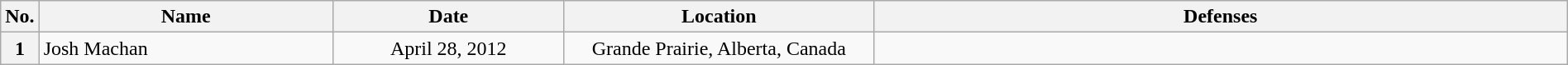<table class="wikitable" width=100%>
<tr>
<th width=1%>No.</th>
<th width=19%>Name</th>
<th width=15%>Date</th>
<th width=20%>Location</th>
<th width=45%>Defenses</th>
</tr>
<tr>
<th>1</th>
<td align=left> Josh Machan<br></td>
<td align=center>April 28, 2012<br></td>
<td align=center>Grande Prairie, Alberta, Canada</td>
<td><br></td>
</tr>
</table>
